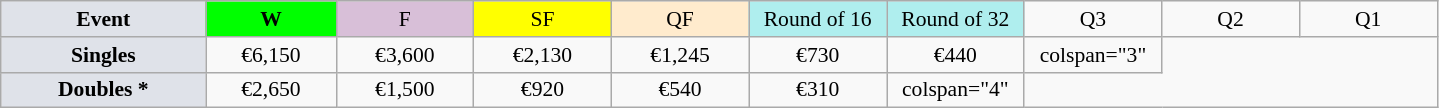<table class=wikitable style=font-size:90%;text-align:center>
<tr>
<td style="width:130px; background:#dfe2e9;"><strong>Event</strong></td>
<td style="width:80px; background:lime;"><strong>W</strong></td>
<td style="width:85px; background:thistle;">F</td>
<td style="width:85px; background:#ff0;">SF</td>
<td style="width:85px; background:#ffebcd;">QF</td>
<td style="width:85px; background:#afeeee;">Round of 16</td>
<td style="width:85px; background:#afeeee;">Round of 32</td>
<td width=85>Q3</td>
<td width=85>Q2</td>
<td width=85>Q1</td>
</tr>
<tr>
<td style="background:#dfe2e9;"><strong>Singles</strong></td>
<td>€6,150</td>
<td>€3,600</td>
<td>€2,130</td>
<td>€1,245</td>
<td>€730</td>
<td>€440</td>
<td>colspan="3" </td>
</tr>
<tr>
<td style="background:#dfe2e9;"><strong>Doubles *</strong></td>
<td>€2,650</td>
<td>€1,500</td>
<td>€920</td>
<td>€540</td>
<td>€310</td>
<td>colspan="4" </td>
</tr>
</table>
